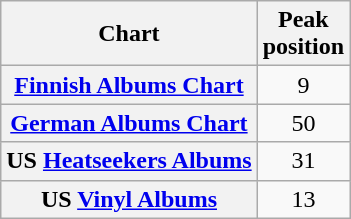<table class="wikitable sortable plainrowheaders">
<tr>
<th scope="col">Chart</th>
<th scope="col">Peak<br>position</th>
</tr>
<tr>
<th scope="row"><a href='#'>Finnish Albums Chart</a></th>
<td align="center">9</td>
</tr>
<tr>
<th scope="row"><a href='#'>German Albums Chart</a></th>
<td align="center">50</td>
</tr>
<tr>
<th scope="row">US <a href='#'>Heatseekers Albums</a></th>
<td align="center">31</td>
</tr>
<tr>
<th scope="row">US <a href='#'>Vinyl Albums</a></th>
<td align="center">13</td>
</tr>
</table>
